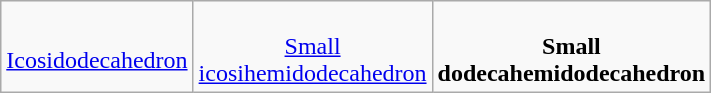<table class="wikitable" width="400" style="vertical-align:top;text-align:center">
<tr>
<td align=center><br><a href='#'>Icosidodecahedron</a></td>
<td align=center><br><a href='#'>Small icosihemidodecahedron</a></td>
<td align=center><br><strong>Small dodecahemidodecahedron</strong></td>
</tr>
</table>
